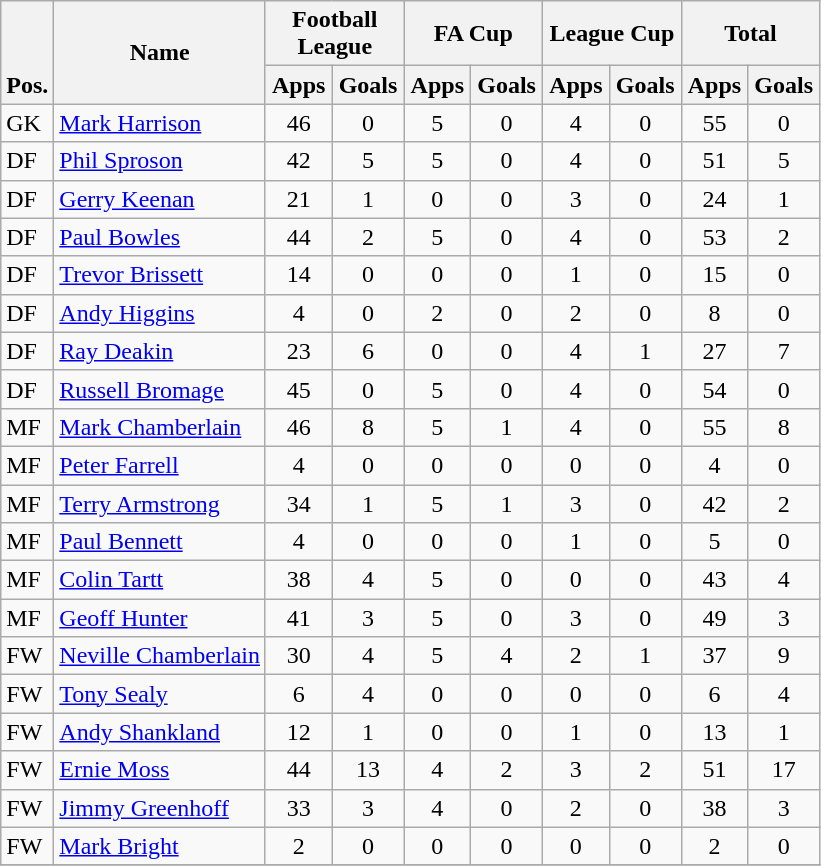<table class="wikitable" style="text-align:center">
<tr>
<th rowspan="2" valign="bottom">Pos.</th>
<th rowspan="2">Name</th>
<th colspan="2" width="85">Football League</th>
<th colspan="2" width="85">FA Cup</th>
<th colspan="2" width="85">League Cup</th>
<th colspan="2" width="85">Total</th>
</tr>
<tr>
<th>Apps</th>
<th>Goals</th>
<th>Apps</th>
<th>Goals</th>
<th>Apps</th>
<th>Goals</th>
<th>Apps</th>
<th>Goals</th>
</tr>
<tr>
<td align="left">GK</td>
<td align="left"> <a href='#'>Mark Harrison</a></td>
<td>46</td>
<td>0</td>
<td>5</td>
<td>0</td>
<td>4</td>
<td>0</td>
<td>55</td>
<td>0</td>
</tr>
<tr>
<td align="left">DF</td>
<td align="left"> <a href='#'>Phil Sproson</a></td>
<td>42</td>
<td>5</td>
<td>5</td>
<td>0</td>
<td>4</td>
<td>0</td>
<td>51</td>
<td>5</td>
</tr>
<tr>
<td align="left">DF</td>
<td align="left"> <a href='#'>Gerry Keenan</a></td>
<td>21</td>
<td>1</td>
<td>0</td>
<td>0</td>
<td>3</td>
<td>0</td>
<td>24</td>
<td>1</td>
</tr>
<tr>
<td align="left">DF</td>
<td align="left"> <a href='#'>Paul Bowles</a></td>
<td>44</td>
<td>2</td>
<td>5</td>
<td>0</td>
<td>4</td>
<td>0</td>
<td>53</td>
<td>2</td>
</tr>
<tr>
<td align="left">DF</td>
<td align="left"> <a href='#'>Trevor Brissett</a></td>
<td>14</td>
<td>0</td>
<td>0</td>
<td>0</td>
<td>1</td>
<td>0</td>
<td>15</td>
<td>0</td>
</tr>
<tr>
<td align="left">DF</td>
<td align="left"> <a href='#'>Andy Higgins</a></td>
<td>4</td>
<td>0</td>
<td>2</td>
<td>0</td>
<td>2</td>
<td>0</td>
<td>8</td>
<td>0</td>
</tr>
<tr>
<td align="left">DF</td>
<td align="left"> <a href='#'>Ray Deakin</a></td>
<td>23</td>
<td>6</td>
<td>0</td>
<td>0</td>
<td>4</td>
<td>1</td>
<td>27</td>
<td>7</td>
</tr>
<tr>
<td align="left">DF</td>
<td align="left"> <a href='#'>Russell Bromage</a></td>
<td>45</td>
<td>0</td>
<td>5</td>
<td>0</td>
<td>4</td>
<td>0</td>
<td>54</td>
<td>0</td>
</tr>
<tr>
<td align="left">MF</td>
<td align="left"> <a href='#'>Mark Chamberlain</a></td>
<td>46</td>
<td>8</td>
<td>5</td>
<td>1</td>
<td>4</td>
<td>0</td>
<td>55</td>
<td>8</td>
</tr>
<tr>
<td align="left">MF</td>
<td align="left"> <a href='#'>Peter Farrell</a></td>
<td>4</td>
<td>0</td>
<td>0</td>
<td>0</td>
<td>0</td>
<td>0</td>
<td>4</td>
<td>0</td>
</tr>
<tr>
<td align="left">MF</td>
<td align="left"> <a href='#'>Terry Armstrong</a></td>
<td>34</td>
<td>1</td>
<td>5</td>
<td>1</td>
<td>3</td>
<td>0</td>
<td>42</td>
<td>2</td>
</tr>
<tr>
<td align="left">MF</td>
<td align="left"> <a href='#'>Paul Bennett</a></td>
<td>4</td>
<td>0</td>
<td>0</td>
<td>0</td>
<td>1</td>
<td>0</td>
<td>5</td>
<td>0</td>
</tr>
<tr>
<td align="left">MF</td>
<td align="left"> <a href='#'>Colin Tartt</a></td>
<td>38</td>
<td>4</td>
<td>5</td>
<td>0</td>
<td>0</td>
<td>0</td>
<td>43</td>
<td>4</td>
</tr>
<tr>
<td align="left">MF</td>
<td align="left"> <a href='#'>Geoff Hunter</a></td>
<td>41</td>
<td>3</td>
<td>5</td>
<td>0</td>
<td>3</td>
<td>0</td>
<td>49</td>
<td>3</td>
</tr>
<tr>
<td align="left">FW</td>
<td align="left"> <a href='#'>Neville Chamberlain</a></td>
<td>30</td>
<td>4</td>
<td>5</td>
<td>4</td>
<td>2</td>
<td>1</td>
<td>37</td>
<td>9</td>
</tr>
<tr>
<td align="left">FW</td>
<td align="left"> <a href='#'>Tony Sealy</a></td>
<td>6</td>
<td>4</td>
<td>0</td>
<td>0</td>
<td>0</td>
<td>0</td>
<td>6</td>
<td>4</td>
</tr>
<tr>
<td align="left">FW</td>
<td align="left"> <a href='#'>Andy Shankland</a></td>
<td>12</td>
<td>1</td>
<td>0</td>
<td>0</td>
<td>1</td>
<td>0</td>
<td>13</td>
<td>1</td>
</tr>
<tr>
<td align="left">FW</td>
<td align="left"> <a href='#'>Ernie Moss</a></td>
<td>44</td>
<td>13</td>
<td>4</td>
<td>2</td>
<td>3</td>
<td>2</td>
<td>51</td>
<td>17</td>
</tr>
<tr>
<td align="left">FW</td>
<td align="left"> <a href='#'>Jimmy Greenhoff</a></td>
<td>33</td>
<td>3</td>
<td>4</td>
<td>0</td>
<td>2</td>
<td>0</td>
<td>38</td>
<td>3</td>
</tr>
<tr>
<td align="left">FW</td>
<td align="left"> <a href='#'>Mark Bright</a></td>
<td>2</td>
<td>0</td>
<td>0</td>
<td>0</td>
<td>0</td>
<td>0</td>
<td>2</td>
<td>0</td>
</tr>
<tr>
</tr>
</table>
